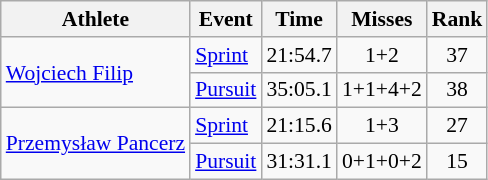<table class="wikitable" style="font-size:90%">
<tr>
<th>Athlete</th>
<th>Event</th>
<th>Time</th>
<th>Misses</th>
<th>Rank</th>
</tr>
<tr align=center>
<td align=left rowspan=2><a href='#'>Wojciech Filip</a></td>
<td align=left><a href='#'>Sprint</a></td>
<td>21:54.7</td>
<td>1+2</td>
<td>37</td>
</tr>
<tr align=center>
<td align=left><a href='#'>Pursuit</a></td>
<td>35:05.1</td>
<td>1+1+4+2</td>
<td>38</td>
</tr>
<tr align=center>
<td align=left rowspan=2><a href='#'>Przemysław Pancerz</a></td>
<td align=left><a href='#'>Sprint</a></td>
<td>21:15.6</td>
<td>1+3</td>
<td>27</td>
</tr>
<tr align=center>
<td align=left><a href='#'>Pursuit</a></td>
<td>31:31.1</td>
<td>0+1+0+2</td>
<td>15</td>
</tr>
</table>
